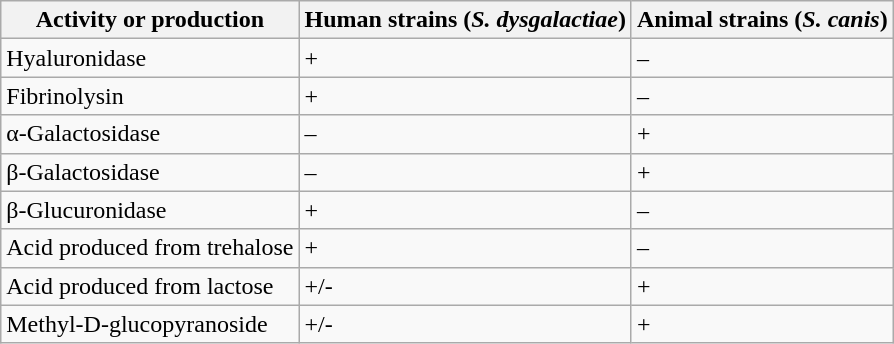<table class="wikitable">
<tr>
<th><strong>Activity or production</strong></th>
<th><strong>Human strains</strong> (<em>S. dysgalactiae</em>)</th>
<th><strong>Animal strains</strong> (<em>S. canis</em>)</th>
</tr>
<tr>
<td>Hyaluronidase</td>
<td>+</td>
<td>–</td>
</tr>
<tr>
<td>Fibrinolysin</td>
<td>+</td>
<td>–</td>
</tr>
<tr>
<td>α-Galactosidase</td>
<td>–</td>
<td>+</td>
</tr>
<tr>
<td>β-Galactosidase</td>
<td>–</td>
<td>+</td>
</tr>
<tr>
<td>β-Glucuronidase</td>
<td>+</td>
<td>–</td>
</tr>
<tr>
<td>Acid produced from trehalose</td>
<td>+</td>
<td>–</td>
</tr>
<tr>
<td>Acid produced from lactose</td>
<td>+/-</td>
<td>+</td>
</tr>
<tr>
<td>Methyl-D-glucopyranoside</td>
<td>+/-</td>
<td>+</td>
</tr>
</table>
